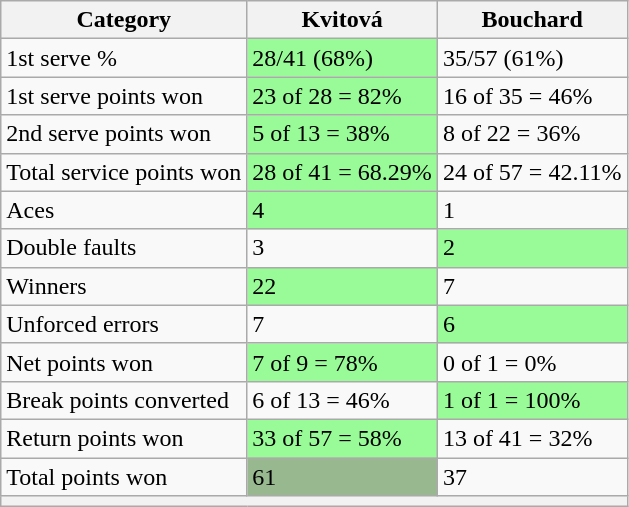<table class="wikitable">
<tr>
<th>Category</th>
<th> Kvitová</th>
<th> Bouchard</th>
</tr>
<tr>
<td>1st serve %</td>
<td bgcolor=98FB98>28/41 (68%)</td>
<td>35/57 (61%)</td>
</tr>
<tr>
<td>1st serve points won</td>
<td bgcolor=98FB98>23 of 28 = 82%</td>
<td>16 of 35 = 46%</td>
</tr>
<tr>
<td>2nd serve points won</td>
<td bgcolor=98FB98>5 of 13 = 38%</td>
<td>8 of 22 = 36%</td>
</tr>
<tr>
<td>Total service points won</td>
<td bgcolor=98FB98>28 of 41 = 68.29%</td>
<td>24 of 57 = 42.11%</td>
</tr>
<tr>
<td>Aces</td>
<td bgcolor=98FB98>4</td>
<td>1</td>
</tr>
<tr>
<td>Double faults</td>
<td>3</td>
<td bgcolor=98FB98>2</td>
</tr>
<tr>
<td>Winners</td>
<td bgcolor=98FB98>22</td>
<td>7</td>
</tr>
<tr>
<td>Unforced errors</td>
<td>7</td>
<td bgcolor=98FB98>6</td>
</tr>
<tr>
<td>Net points won</td>
<td bgcolor=98FB98>7 of 9 = 78%</td>
<td>0 of 1 = 0%</td>
</tr>
<tr>
<td>Break points converted</td>
<td>6 of 13 = 46%</td>
<td bgcolor=98FB98>1 of 1 = 100%</td>
</tr>
<tr>
<td>Return points won</td>
<td bgcolor=98FB98>33 of 57 = 58%</td>
<td>13 of 41 = 32%</td>
</tr>
<tr>
<td>Total points won</td>
<td bgcolor=98FB989>61</td>
<td>37</td>
</tr>
<tr>
<th colspan=3></th>
</tr>
</table>
